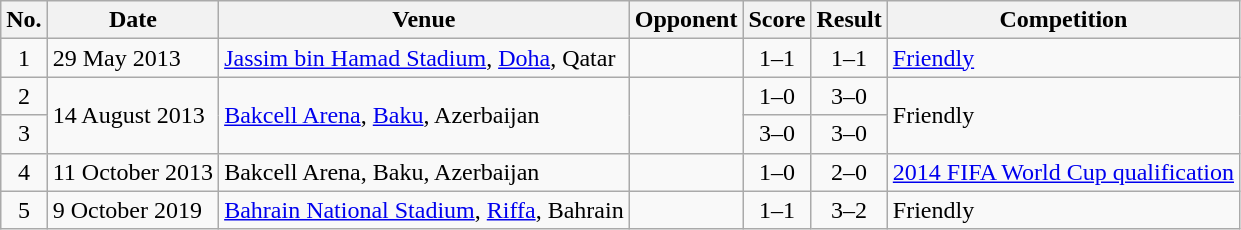<table class="wikitable sortable">
<tr>
<th scope="col">No.</th>
<th scope="col">Date</th>
<th scope="col">Venue</th>
<th scope="col">Opponent</th>
<th scope="col">Score</th>
<th scope="col">Result</th>
<th scope="col">Competition</th>
</tr>
<tr>
<td align="center">1</td>
<td>29 May 2013</td>
<td><a href='#'>Jassim bin Hamad Stadium</a>, <a href='#'>Doha</a>, Qatar</td>
<td></td>
<td align="center">1–1</td>
<td align="center">1–1</td>
<td><a href='#'>Friendly</a></td>
</tr>
<tr>
<td align="center">2</td>
<td rowspan="2">14 August 2013</td>
<td rowspan="2"><a href='#'>Bakcell Arena</a>, <a href='#'>Baku</a>, Azerbaijan</td>
<td rowspan="2"></td>
<td align="center">1–0</td>
<td align="center">3–0</td>
<td rowspan="2">Friendly</td>
</tr>
<tr>
<td align="center">3</td>
<td align="center">3–0</td>
<td align="center">3–0</td>
</tr>
<tr>
<td align="center">4</td>
<td>11 October 2013</td>
<td>Bakcell Arena, Baku, Azerbaijan </td>
<td></td>
<td align="center">1–0</td>
<td align="center">2–0</td>
<td><a href='#'>2014 FIFA World Cup qualification</a></td>
</tr>
<tr>
<td align="center">5</td>
<td>9 October 2019</td>
<td><a href='#'>Bahrain National Stadium</a>, <a href='#'>Riffa</a>, Bahrain</td>
<td></td>
<td align="center">1–1</td>
<td align="center">3–2</td>
<td>Friendly</td>
</tr>
</table>
